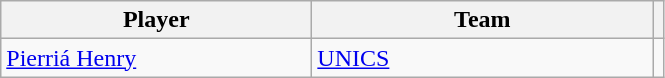<table class="wikitable" style="text-align: center;">
<tr>
<th style="width:200px;">Player</th>
<th style="width:220px;">Team</th>
<th></th>
</tr>
<tr>
<td align=left> <a href='#'>Pierriá Henry</a></td>
<td align=left> <a href='#'>UNICS</a></td>
<td></td>
</tr>
</table>
